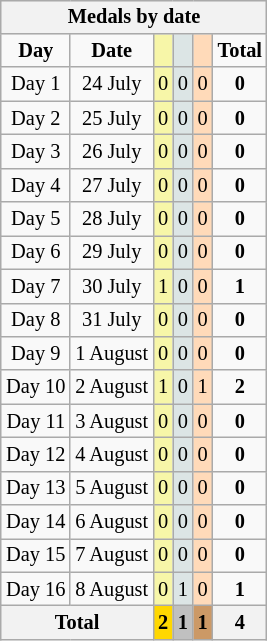<table class=wikitable style="font-size:85%; float:right;">
<tr bgcolor=efefef>
<th colspan=6><strong>Medals by date</strong></th>
</tr>
<tr align=center>
<td><strong>Day</strong></td>
<td><strong>Date</strong></td>
<td bgcolor=#f7f6a8></td>
<td bgcolor=#dce5e5></td>
<td bgcolor=#ffdab9></td>
<td><strong>Total</strong></td>
</tr>
<tr align=center>
<td>Day 1</td>
<td>24 July</td>
<td bgcolor=F7F6A8>0</td>
<td bgcolor=DCE5E5>0</td>
<td bgcolor=FFDAB9>0</td>
<td><strong>0</strong></td>
</tr>
<tr align=center>
<td>Day 2</td>
<td>25 July</td>
<td bgcolor=F7F6A8>0</td>
<td bgcolor=DCE5E5>0</td>
<td bgcolor=FFDAB9>0</td>
<td><strong>0</strong></td>
</tr>
<tr align=center>
<td>Day 3</td>
<td>26 July</td>
<td bgcolor=F7F6A8>0</td>
<td bgcolor=DCE5E5>0</td>
<td bgcolor=FFDAB9>0</td>
<td><strong>0</strong></td>
</tr>
<tr align=center>
<td>Day 4</td>
<td>27 July</td>
<td bgcolor=F7F6A8>0</td>
<td bgcolor=DCE5E5>0</td>
<td bgcolor=FFDAB9>0</td>
<td><strong>0</strong></td>
</tr>
<tr align=center>
<td>Day 5</td>
<td>28 July</td>
<td bgcolor=F7F6A8>0</td>
<td bgcolor=DCE5E5>0</td>
<td bgcolor=FFDAB9>0</td>
<td><strong>0</strong></td>
</tr>
<tr align=center>
<td>Day 6</td>
<td>29 July</td>
<td bgcolor=F7F6A8>0</td>
<td bgcolor=DCE5E5>0</td>
<td bgcolor=FFDAB9>0</td>
<td><strong>0</strong></td>
</tr>
<tr align=center>
<td>Day 7</td>
<td>30 July</td>
<td bgcolor=F7F6A8>1</td>
<td bgcolor=DCE5E5>0</td>
<td bgcolor=FFDAB9>0</td>
<td><strong>1</strong></td>
</tr>
<tr align=center>
<td>Day 8</td>
<td>31 July</td>
<td bgcolor=F7F6A8>0</td>
<td bgcolor=DCE5E5>0</td>
<td bgcolor=FFDAB9>0</td>
<td><strong>0</strong></td>
</tr>
<tr align=center>
<td>Day 9</td>
<td>1 August</td>
<td bgcolor=F7F6A8>0</td>
<td bgcolor=DCE5E5>0</td>
<td bgcolor=FFDAB9>0</td>
<td><strong>0</strong></td>
</tr>
<tr align=center>
<td>Day 10</td>
<td>2 August</td>
<td bgcolor=F7F6A8>1</td>
<td bgcolor=DCE5E5>0</td>
<td bgcolor=FFDAB9>1</td>
<td><strong>2</strong></td>
</tr>
<tr align=center>
<td>Day 11</td>
<td>3 August</td>
<td bgcolor=F7F6A8>0</td>
<td bgcolor=DCE5E5>0</td>
<td bgcolor=FFDAB9>0</td>
<td><strong>0</strong></td>
</tr>
<tr align=center>
<td>Day 12</td>
<td>4 August</td>
<td bgcolor=F7F6A8>0</td>
<td bgcolor=DCE5E5>0</td>
<td bgcolor=FFDAB9>0</td>
<td><strong>0</strong></td>
</tr>
<tr align=center>
<td>Day 13</td>
<td>5 August</td>
<td bgcolor=F7F6A8>0</td>
<td bgcolor=DCE5E5>0</td>
<td bgcolor=FFDAB9>0</td>
<td><strong>0</strong></td>
</tr>
<tr align=center>
<td>Day 14</td>
<td>6 August</td>
<td bgcolor=F7F6A8>0</td>
<td bgcolor=DCE5E5>0</td>
<td bgcolor=FFDAB9>0</td>
<td><strong>0</strong></td>
</tr>
<tr align=center>
<td>Day 15</td>
<td>7 August</td>
<td bgcolor=F7F6A8>0</td>
<td bgcolor=DCE5E5>0</td>
<td bgcolor=FFDAB9>0</td>
<td><strong>0</strong></td>
</tr>
<tr align=center>
<td>Day 16</td>
<td>8 August</td>
<td bgcolor=F7F6A8>0</td>
<td bgcolor=DCE5E5>1</td>
<td bgcolor=FFDAB9>0</td>
<td><strong>1</strong></td>
</tr>
<tr>
<th colspan=2><strong>Total</strong></th>
<th style="background:gold"><strong>2</strong></th>
<th style="background:silver"><strong>1</strong></th>
<th style="background:#c96"><strong>1</strong></th>
<th><strong>4</strong></th>
</tr>
</table>
